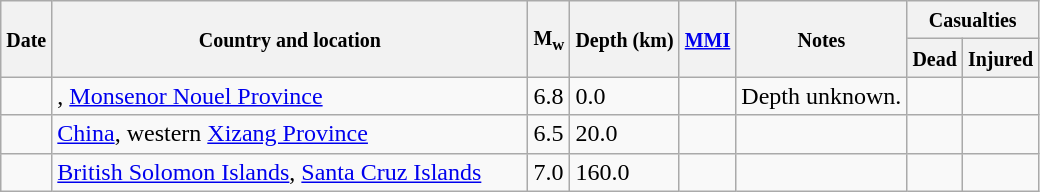<table class="wikitable sortable sort-under" style="border:1px black; margin-left:1em;">
<tr>
<th rowspan="2"><small>Date</small></th>
<th rowspan="2" style="width: 310px"><small>Country and location</small></th>
<th rowspan="2"><small>M<sub>w</sub></small></th>
<th rowspan="2"><small>Depth (km)</small></th>
<th rowspan="2"><small><a href='#'>MMI</a></small></th>
<th rowspan="2" class="unsortable"><small>Notes</small></th>
<th colspan="2"><small>Casualties</small></th>
</tr>
<tr>
<th><small>Dead</small></th>
<th><small>Injured</small></th>
</tr>
<tr>
<td></td>
<td>, <a href='#'>Monsenor Nouel Province</a></td>
<td>6.8</td>
<td>0.0</td>
<td></td>
<td>Depth unknown.</td>
<td></td>
<td></td>
</tr>
<tr>
<td></td>
<td> <a href='#'>China</a>, western <a href='#'>Xizang Province</a></td>
<td>6.5</td>
<td>20.0</td>
<td></td>
<td></td>
<td></td>
<td></td>
</tr>
<tr>
<td></td>
<td> <a href='#'>British Solomon Islands</a>, <a href='#'>Santa Cruz Islands</a></td>
<td>7.0</td>
<td>160.0</td>
<td></td>
<td></td>
<td></td>
<td></td>
</tr>
</table>
